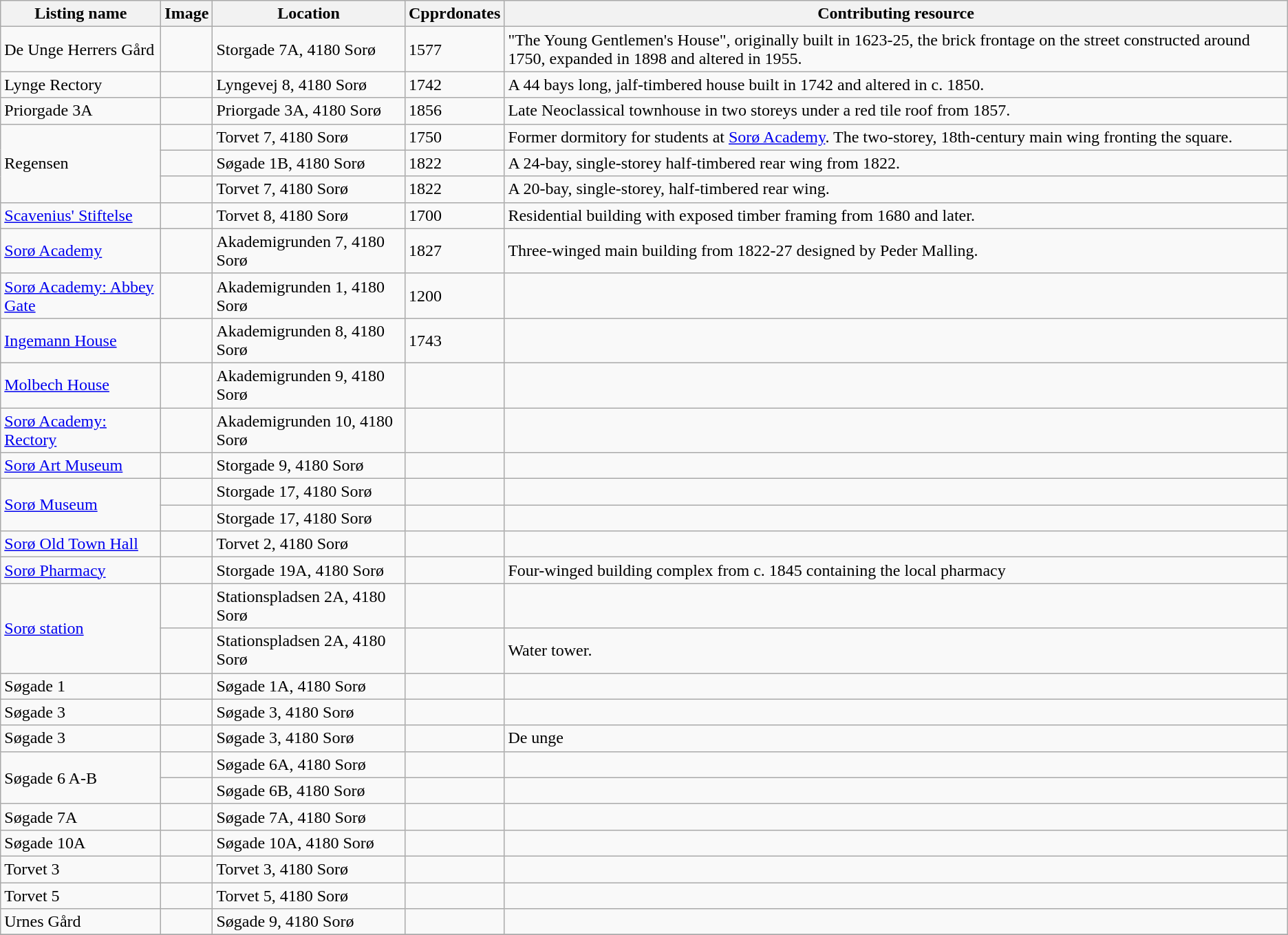<table class="wikitable sortable">
<tr>
<th>Listing name</th>
<th>Image</th>
<th>Location</th>
<th>Cpprdonates</th>
<th>Contributing resource</th>
</tr>
<tr>
<td>De Unge Herrers Gård</td>
<td></td>
<td>Storgade 7A, 4180 Sorø</td>
<td>1577</td>
<td>"The Young Gentlemen's House", originally built in 1623-25, the brick frontage on the street constructed around 1750, expanded in 1898 and altered in 1955.</td>
</tr>
<tr>
<td>Lynge Rectory</td>
<td></td>
<td>Lyngevej 8, 4180 Sorø</td>
<td>1742</td>
<td>A 44 bays long, jalf-timbered house built in 1742 and altered in c. 1850.</td>
</tr>
<tr>
<td>Priorgade 3A</td>
<td></td>
<td>Priorgade 3A, 4180 Sorø</td>
<td>1856</td>
<td>Late Neoclassical townhouse in two storeys under a red tile roof from 1857.</td>
</tr>
<tr>
<td rowspan="3">Regensen</td>
<td></td>
<td>Torvet 7, 4180 Sorø</td>
<td>1750</td>
<td>Former dormitory for students at <a href='#'>Sorø Academy</a>. The two-storey, 18th-century main wing fronting the square.</td>
</tr>
<tr>
<td></td>
<td>Søgade 1B, 4180 Sorø</td>
<td>1822</td>
<td>A 24-bay, single-storey half-timbered rear wing from 1822.</td>
</tr>
<tr>
<td></td>
<td>Torvet 7, 4180 Sorø</td>
<td>1822</td>
<td>A 20-bay, single-storey, half-timbered rear wing.</td>
</tr>
<tr>
<td><a href='#'>Scavenius' Stiftelse</a></td>
<td></td>
<td>Torvet 8, 4180 Sorø</td>
<td>1700</td>
<td>Residential building with exposed timber framing from 1680 and later.</td>
</tr>
<tr>
<td><a href='#'>Sorø Academy</a></td>
<td></td>
<td>Akademigrunden 7, 4180 Sorø</td>
<td>1827</td>
<td>Three-winged main building from 1822-27 designed by Peder Malling.</td>
</tr>
<tr>
<td><a href='#'>Sorø Academy: Abbey Gate</a></td>
<td></td>
<td>Akademigrunden 1, 4180 Sorø</td>
<td>1200</td>
<td></td>
</tr>
<tr>
<td><a href='#'>Ingemann House</a></td>
<td></td>
<td>Akademigrunden 8, 4180 Sorø</td>
<td>1743</td>
<td></td>
</tr>
<tr>
<td><a href='#'>Molbech House</a></td>
<td></td>
<td>Akademigrunden 9, 4180 Sorø</td>
<td></td>
<td></td>
</tr>
<tr>
<td><a href='#'>Sorø Academy: Rectory</a></td>
<td></td>
<td>Akademigrunden 10, 4180 Sorø</td>
<td></td>
</tr>
<tr>
<td><a href='#'>Sorø Art Museum</a></td>
<td></td>
<td>Storgade  9, 4180 Sorø</td>
<td></td>
<td></td>
</tr>
<tr>
<td rowspan="2"><a href='#'>Sorø Museum</a></td>
<td></td>
<td>Storgade 17, 4180 Sorø</td>
<td></td>
<td></td>
</tr>
<tr>
<td></td>
<td>Storgade 17, 4180 Sorø</td>
<td></td>
<td></td>
</tr>
<tr>
<td><a href='#'>Sorø Old Town Hall</a></td>
<td></td>
<td>Torvet 2, 4180 Sorø</td>
<td></td>
<td></td>
</tr>
<tr>
<td><a href='#'>Sorø Pharmacy</a></td>
<td></td>
<td>Storgade 19A, 4180 Sorø</td>
<td></td>
<td>Four-winged building complex from c. 1845 containing the local pharmacy</td>
</tr>
<tr>
<td rowspan="2"><a href='#'>Sorø station</a></td>
<td></td>
<td>Stationspladsen 2A, 4180 Sorø</td>
<td></td>
<td></td>
</tr>
<tr>
<td></td>
<td>Stationspladsen 2A, 4180 Sorø</td>
<td></td>
<td>Water tower.</td>
</tr>
<tr>
<td>Søgade 1</td>
<td></td>
<td>Søgade 1A, 4180 Sorø</td>
<td></td>
<td></td>
</tr>
<tr>
<td>Søgade 3</td>
<td></td>
<td>Søgade 3, 4180 Sorø</td>
<td></td>
<td></td>
</tr>
<tr>
<td>Søgade 3</td>
<td></td>
<td>Søgade 3, 4180 Sorø</td>
<td></td>
<td>De unge<br></td>
</tr>
<tr>
<td rowspan="2">Søgade  6 A-B</td>
<td></td>
<td>Søgade 6A, 4180 Sorø</td>
<td></td>
<td></td>
</tr>
<tr>
<td></td>
<td>Søgade 6B, 4180 Sorø</td>
<td></td>
<td></td>
</tr>
<tr>
<td>Søgade  7A</td>
<td></td>
<td>Søgade  7A, 4180 Sorø</td>
<td></td>
<td></td>
</tr>
<tr>
<td>Søgade 10A</td>
<td></td>
<td>Søgade 10A, 4180 Sorø</td>
<td></td>
<td></td>
</tr>
<tr>
<td>Torvet  3</td>
<td></td>
<td>Torvet  3, 4180 Sorø</td>
<td></td>
<td></td>
</tr>
<tr>
<td>Torvet 5</td>
<td></td>
<td>Torvet 5, 4180 Sorø</td>
<td></td>
<td></td>
</tr>
<tr>
<td>Urnes Gård</td>
<td></td>
<td>Søgade 9, 4180 Sorø</td>
<td></td>
<td></td>
</tr>
<tr>
</tr>
</table>
